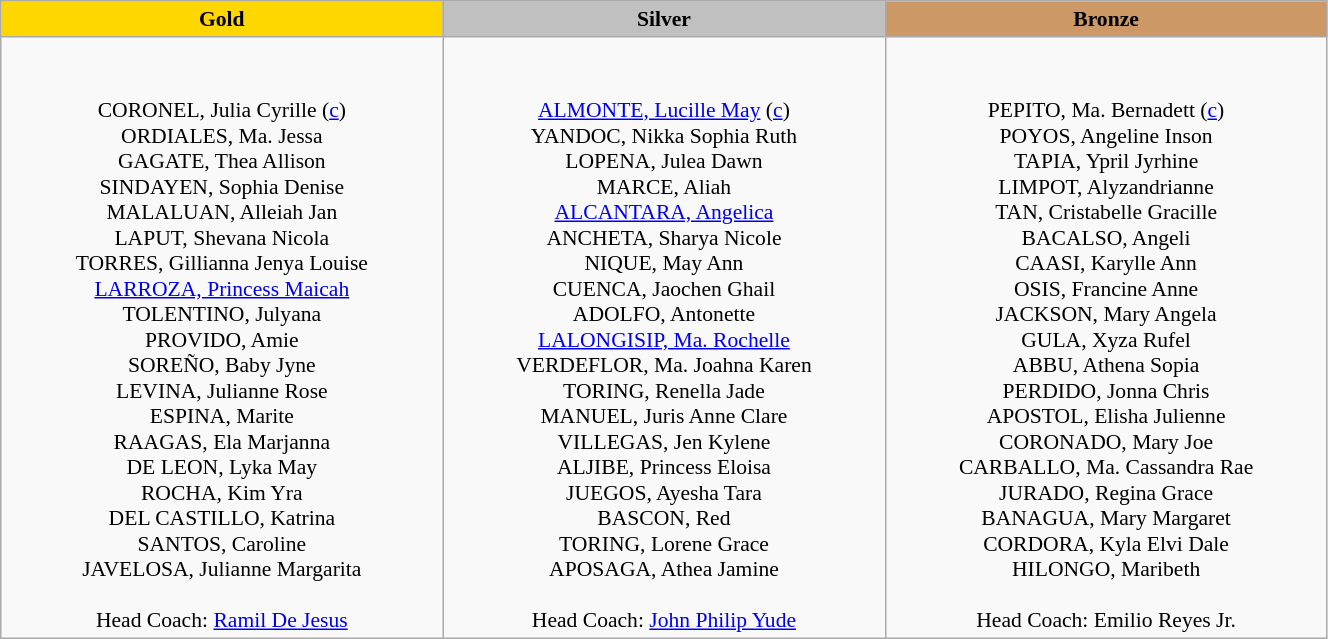<table class="wikitable" style="text-align:center; font-size:90%">
<tr>
<th style="width:20em; background:gold">Gold</th>
<th style="width:20em; background:silver">Silver</th>
<th style="width:20em; background:#cc9966">Bronze</th>
</tr>
<tr>
<td><big><strong></strong></big><br><br>CORONEL, Julia Cyrille (<a href='#'>c</a>)<br>
ORDIALES, Ma. Jessa<br> 
GAGATE, Thea Allison<br>
SINDAYEN, Sophia Denise<br>
MALALUAN, Alleiah Jan<br>
LAPUT, Shevana Nicola<br>
TORRES, Gillianna Jenya Louise<br>
<a href='#'>LARROZA, Princess Maicah</a><br>
TOLENTINO, Julyana<br>
PROVIDO, Amie<br>
SOREÑO, Baby Jyne<br>
LEVINA, Julianne Rose<br>
ESPINA, Marite<br>
RAAGAS, Ela Marjanna<br>
DE LEON, Lyka May<br>
ROCHA, Kim Yra<br>
DEL CASTILLO, Katrina<br>
SANTOS, Caroline<br>
JAVELOSA, Julianne Margarita<br><br>Head Coach: <a href='#'>Ramil De Jesus</a></td>
<td><big></big><br><br><a href='#'>ALMONTE, Lucille May</a> (<a href='#'>c</a>)<br>
YANDOC, Nikka Sophia Ruth<br>
LOPENA, Julea Dawn<br>
MARCE, Aliah<br>
<a href='#'>ALCANTARA, Angelica</a><br>
ANCHETA, Sharya Nicole<br>
NIQUE, May Ann<br>
CUENCA, Jaochen Ghail<br>
ADOLFO, Antonette<br>
<a href='#'>LALONGISIP, Ma. Rochelle</a><br>
VERDEFLOR, Ma. Joahna Karen<br>
TORING, Renella Jade<br>
MANUEL, Juris Anne Clare<br>
VILLEGAS, Jen Kylene<br>
ALJIBE, Princess Eloisa<br>
JUEGOS, Ayesha Tara<br>
BASCON, Red<br>
TORING, Lorene Grace<br>
APOSAGA, Athea Jamine<br><br>Head Coach: <a href='#'>John Philip Yude</a></td>
<td><big></big><br><br>PEPITO, Ma. Bernadett (<a href='#'>c</a>)<br>
POYOS, Angeline Inson<br>
TAPIA, Ypril Jyrhine<br>
LIMPOT, Alyzandrianne<br>
TAN, Cristabelle Gracille<br>
BACALSO, Angeli<br>
CAASI, Karylle Ann<br>
OSIS, Francine Anne<br>
JACKSON, Mary Angela<br>
GULA, Xyza Rufel<br>
ABBU, Athena Sopia<br>
PERDIDO, Jonna Chris<br>
APOSTOL, Elisha Julienne<br>
CORONADO, Mary Joe<br>
CARBALLO, Ma. Cassandra Rae<br>
JURADO, Regina Grace<br>
BANAGUA, Mary Margaret<br>
CORDORA, Kyla Elvi Dale<br>
HILONGO, Maribeth<br><br>Head Coach: Emilio Reyes Jr.</td>
</tr>
</table>
